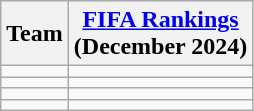<table class="wikitable sortable" style="text-align: left;">
<tr>
<th>Team</th>
<th><a href='#'>FIFA Rankings</a><br>(December 2024)</th>
</tr>
<tr>
<td></td>
<td></td>
</tr>
<tr>
<td></td>
<td></td>
</tr>
<tr>
<td></td>
<td></td>
</tr>
<tr>
<td></td>
<td></td>
</tr>
</table>
